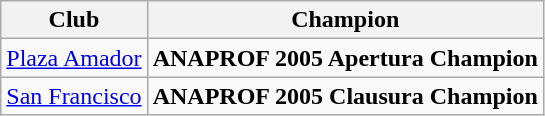<table class="wikitable" style="text-align: center;">
<tr>
<th>Club</th>
<th>Champion</th>
</tr>
<tr>
<td><a href='#'>Plaza Amador</a></td>
<td><strong>ANAPROF 2005 Apertura Champion</strong></td>
</tr>
<tr>
<td><a href='#'>San Francisco</a></td>
<td><strong>ANAPROF 2005 Clausura Champion</strong></td>
</tr>
</table>
